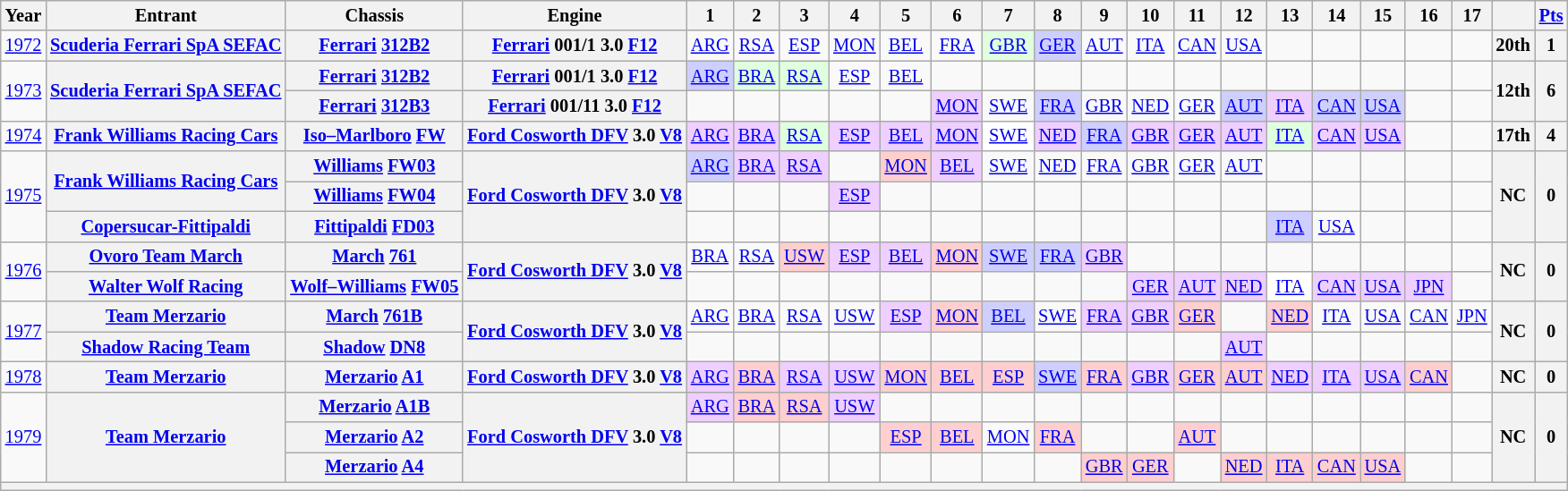<table class="wikitable" style="text-align:center; font-size:85%">
<tr>
<th>Year</th>
<th>Entrant</th>
<th>Chassis</th>
<th>Engine</th>
<th>1</th>
<th>2</th>
<th>3</th>
<th>4</th>
<th>5</th>
<th>6</th>
<th>7</th>
<th>8</th>
<th>9</th>
<th>10</th>
<th>11</th>
<th>12</th>
<th>13</th>
<th>14</th>
<th>15</th>
<th>16</th>
<th>17</th>
<th></th>
<th><a href='#'>Pts</a></th>
</tr>
<tr>
<td><a href='#'>1972</a></td>
<th nowrap><a href='#'>Scuderia Ferrari SpA SEFAC</a></th>
<th nowrap><a href='#'>Ferrari</a> <a href='#'>312B2</a></th>
<th nowrap><a href='#'>Ferrari</a> 001/1 3.0 <a href='#'>F12</a></th>
<td><a href='#'>ARG</a></td>
<td><a href='#'>RSA</a></td>
<td><a href='#'>ESP</a></td>
<td><a href='#'>MON</a></td>
<td><a href='#'>BEL</a></td>
<td><a href='#'>FRA</a></td>
<td style="background:#DFFFDF;"><a href='#'>GBR</a><br></td>
<td style="background:#CFCFFF;"><a href='#'>GER</a><br></td>
<td><a href='#'>AUT</a></td>
<td><a href='#'>ITA</a></td>
<td><a href='#'>CAN</a></td>
<td><a href='#'>USA</a></td>
<td></td>
<td></td>
<td></td>
<td></td>
<td></td>
<th>20th</th>
<th>1</th>
</tr>
<tr>
<td rowspan=2><a href='#'>1973</a></td>
<th rowspan=2 nowrap><a href='#'>Scuderia Ferrari SpA SEFAC</a></th>
<th nowrap><a href='#'>Ferrari</a> <a href='#'>312B2</a></th>
<th nowrap><a href='#'>Ferrari</a> 001/1 3.0 <a href='#'>F12</a></th>
<td style="background:#CFCFFF;"><a href='#'>ARG</a><br></td>
<td style="background:#DFFFDF;"><a href='#'>BRA</a><br></td>
<td style="background:#DFFFDF;"><a href='#'>RSA</a><br></td>
<td><a href='#'>ESP</a></td>
<td><a href='#'>BEL</a></td>
<td></td>
<td></td>
<td></td>
<td></td>
<td></td>
<td></td>
<td></td>
<td></td>
<td></td>
<td></td>
<td></td>
<td></td>
<th rowspan=2>12th</th>
<th rowspan=2>6</th>
</tr>
<tr>
<th nowrap><a href='#'>Ferrari</a> <a href='#'>312B3</a></th>
<th nowrap><a href='#'>Ferrari</a> 001/11 3.0 <a href='#'>F12</a></th>
<td></td>
<td></td>
<td></td>
<td></td>
<td></td>
<td style="background:#EFCFFF;"><a href='#'>MON</a><br></td>
<td><a href='#'>SWE</a></td>
<td style="background:#CFCFFF;"><a href='#'>FRA</a><br></td>
<td><a href='#'>GBR</a></td>
<td><a href='#'>NED</a></td>
<td><a href='#'>GER</a></td>
<td style="background:#CFCFFF;"><a href='#'>AUT</a><br></td>
<td style="background:#EFCFFF;"><a href='#'>ITA</a><br></td>
<td style="background:#CFCFFF;"><a href='#'>CAN</a><br></td>
<td style="background:#CFCFFF;"><a href='#'>USA</a><br></td>
<td></td>
<td></td>
</tr>
<tr>
<td><a href='#'>1974</a></td>
<th nowrap><a href='#'>Frank Williams Racing Cars</a></th>
<th nowrap><a href='#'>Iso–Marlboro</a> <a href='#'>FW</a></th>
<th nowrap><a href='#'>Ford Cosworth DFV</a> 3.0 <a href='#'>V8</a></th>
<td style="background:#EFCFFF;"><a href='#'>ARG</a><br></td>
<td style="background:#EFCFFF;"><a href='#'>BRA</a><br></td>
<td style="background:#DFFFDF;"><a href='#'>RSA</a><br></td>
<td style="background:#EFCFFF;"><a href='#'>ESP</a><br></td>
<td style="background:#EFCFFF;"><a href='#'>BEL</a><br></td>
<td style="background:#EFCFFF;"><a href='#'>MON</a><br></td>
<td style="background:#ffffff;"><a href='#'>SWE</a><br></td>
<td style="background:#EFCFFF;"><a href='#'>NED</a><br></td>
<td style="background:#CFCFFF;"><a href='#'>FRA</a><br></td>
<td style="background:#EFCFFF;"><a href='#'>GBR</a><br></td>
<td style="background:#EFCFFF;"><a href='#'>GER</a><br></td>
<td style="background:#EFCFFF;"><a href='#'>AUT</a><br></td>
<td style="background:#DFFFDF;"><a href='#'>ITA</a><br></td>
<td style="background:#EFCFFF;"><a href='#'>CAN</a><br></td>
<td style="background:#EFCFFF;"><a href='#'>USA</a><br></td>
<td></td>
<td></td>
<th>17th</th>
<th>4</th>
</tr>
<tr>
<td rowspan=3><a href='#'>1975</a></td>
<th rowspan=2 nowrap><a href='#'>Frank Williams Racing Cars</a></th>
<th nowrap><a href='#'>Williams</a> <a href='#'>FW03</a></th>
<th rowspan=3 nowrap><a href='#'>Ford Cosworth DFV</a> 3.0 <a href='#'>V8</a></th>
<td style="background:#CFCFFF;"><a href='#'>ARG</a><br></td>
<td style="background:#EFCFFF;"><a href='#'>BRA</a><br></td>
<td style="background:#EFCFFF;"><a href='#'>RSA</a><br></td>
<td></td>
<td style="background:#FFCFCF;"><a href='#'>MON</a><br></td>
<td style="background:#EFCFFF;"><a href='#'>BEL</a><br></td>
<td><a href='#'>SWE</a></td>
<td><a href='#'>NED</a></td>
<td><a href='#'>FRA</a></td>
<td><a href='#'>GBR</a></td>
<td><a href='#'>GER</a></td>
<td><a href='#'>AUT</a></td>
<td></td>
<td></td>
<td></td>
<td></td>
<td></td>
<th rowspan=3>NC</th>
<th rowspan=3>0</th>
</tr>
<tr>
<th nowrap><a href='#'>Williams</a> <a href='#'>FW04</a></th>
<td></td>
<td></td>
<td></td>
<td style="background:#EFCFFF;"><a href='#'>ESP</a><br></td>
<td></td>
<td></td>
<td></td>
<td></td>
<td></td>
<td></td>
<td></td>
<td></td>
<td></td>
<td></td>
<td></td>
<td></td>
<td></td>
</tr>
<tr>
<th nowrap><a href='#'>Copersucar-Fittipaldi</a></th>
<th nowrap><a href='#'>Fittipaldi</a> <a href='#'>FD03</a></th>
<td></td>
<td></td>
<td></td>
<td></td>
<td></td>
<td></td>
<td></td>
<td></td>
<td></td>
<td></td>
<td></td>
<td></td>
<td style="background:#CFCFFF;"><a href='#'>ITA</a><br></td>
<td><a href='#'>USA</a></td>
<td></td>
<td></td>
<td></td>
</tr>
<tr>
<td rowspan=2><a href='#'>1976</a></td>
<th nowrap><a href='#'>Ovoro Team March</a></th>
<th nowrap><a href='#'>March</a> <a href='#'>761</a></th>
<th rowspan=2 nowrap><a href='#'>Ford Cosworth DFV</a> 3.0 <a href='#'>V8</a></th>
<td><a href='#'>BRA</a></td>
<td><a href='#'>RSA</a></td>
<td style="background:#FFCFCF;"><a href='#'>USW</a><br></td>
<td style="background:#EFCFFF;"><a href='#'>ESP</a><br></td>
<td style="background:#EFCFFF;"><a href='#'>BEL</a><br></td>
<td style="background:#FFCFCF;"><a href='#'>MON</a><br></td>
<td style="background:#CFCFFF;"><a href='#'>SWE</a><br></td>
<td style="background:#CFCFFF;"><a href='#'>FRA</a><br></td>
<td style="background:#EFCFFF;"><a href='#'>GBR</a><br></td>
<td></td>
<td></td>
<td></td>
<td></td>
<td></td>
<td></td>
<td></td>
<td></td>
<th rowspan=2>NC</th>
<th rowspan=2>0</th>
</tr>
<tr>
<th nowrap><a href='#'>Walter Wolf Racing</a></th>
<th nowrap><a href='#'>Wolf–Williams</a> <a href='#'>FW05</a></th>
<td></td>
<td></td>
<td></td>
<td></td>
<td></td>
<td></td>
<td></td>
<td></td>
<td></td>
<td style="background:#EFCFFF;"><a href='#'>GER</a><br></td>
<td style="background:#EFCFFF;"><a href='#'>AUT</a><br></td>
<td style="background:#EFCFFF;"><a href='#'>NED</a><br></td>
<td style="background:#ffffff;"><a href='#'>ITA</a><br></td>
<td style="background:#EFCFFF;"><a href='#'>CAN</a><br></td>
<td style="background:#EFCFFF;"><a href='#'>USA</a><br></td>
<td style="background:#EFCFFF;"><a href='#'>JPN</a><br></td>
<td></td>
</tr>
<tr>
<td rowspan=2><a href='#'>1977</a></td>
<th nowrap><a href='#'>Team Merzario</a></th>
<th nowrap><a href='#'>March</a> <a href='#'>761B</a></th>
<th rowspan=2 nowrap><a href='#'>Ford Cosworth DFV</a> 3.0 <a href='#'>V8</a></th>
<td><a href='#'>ARG</a></td>
<td><a href='#'>BRA</a></td>
<td><a href='#'>RSA</a></td>
<td><a href='#'>USW</a></td>
<td style="background:#EFCFFF;"><a href='#'>ESP</a><br></td>
<td style="background:#FFCFCF;"><a href='#'>MON</a><br></td>
<td style="background:#CFCFFF;"><a href='#'>BEL</a><br></td>
<td><a href='#'>SWE</a></td>
<td style="background:#EFCFFF;"><a href='#'>FRA</a><br></td>
<td style="background:#EFCFFF;"><a href='#'>GBR</a><br></td>
<td style="background:#FFCFCF;"><a href='#'>GER</a><br></td>
<td></td>
<td style="background:#FFCFCF;"><a href='#'>NED</a><br></td>
<td><a href='#'>ITA</a></td>
<td><a href='#'>USA</a></td>
<td><a href='#'>CAN</a></td>
<td><a href='#'>JPN</a></td>
<th rowspan=2>NC</th>
<th rowspan=2>0</th>
</tr>
<tr>
<th nowrap><a href='#'>Shadow Racing Team</a></th>
<th nowrap><a href='#'>Shadow</a> <a href='#'>DN8</a></th>
<td></td>
<td></td>
<td></td>
<td></td>
<td></td>
<td></td>
<td></td>
<td></td>
<td></td>
<td></td>
<td></td>
<td style="background:#EFCFFF;"><a href='#'>AUT</a><br></td>
<td></td>
<td></td>
<td></td>
<td></td>
<td></td>
</tr>
<tr>
<td><a href='#'>1978</a></td>
<th nowrap><a href='#'>Team Merzario</a></th>
<th nowrap><a href='#'>Merzario</a> <a href='#'>A1</a></th>
<th nowrap><a href='#'>Ford Cosworth DFV</a> 3.0 <a href='#'>V8</a></th>
<td style="background:#EFCFFF;"><a href='#'>ARG</a><br></td>
<td style="background:#FFCFCF;"><a href='#'>BRA</a><br></td>
<td style="background:#EFCFFF;"><a href='#'>RSA</a><br></td>
<td style="background:#EFCFFF;"><a href='#'>USW</a><br></td>
<td style="background:#FFCFCF;"><a href='#'>MON</a><br></td>
<td style="background:#FFCFCF;"><a href='#'>BEL</a><br></td>
<td style="background:#FFCFCF;"><a href='#'>ESP</a><br></td>
<td style="background:#CFCFFF;"><a href='#'>SWE</a><br></td>
<td style="background:#FFCFCF;"><a href='#'>FRA</a><br></td>
<td style="background:#EFCFFF;"><a href='#'>GBR</a><br></td>
<td style="background:#FFCFCF;"><a href='#'>GER</a><br></td>
<td style="background:#FFCFCF;"><a href='#'>AUT</a><br></td>
<td style="background:#EFCFFF;"><a href='#'>NED</a><br></td>
<td style="background:#EFCFFF;"><a href='#'>ITA</a><br></td>
<td style="background:#EFCFFF;"><a href='#'>USA</a><br></td>
<td style="background:#FFCFCF;"><a href='#'>CAN</a><br></td>
<td></td>
<th>NC</th>
<th>0</th>
</tr>
<tr>
<td rowspan=3><a href='#'>1979</a></td>
<th rowspan=3 nowrap><a href='#'>Team Merzario</a></th>
<th nowrap><a href='#'>Merzario</a> <a href='#'>A1B</a></th>
<th rowspan=3 nowrap><a href='#'>Ford Cosworth DFV</a> 3.0 <a href='#'>V8</a></th>
<td style="background:#EFCFFF;"><a href='#'>ARG</a><br></td>
<td style="background:#FFCFCF;"><a href='#'>BRA</a><br></td>
<td style="background:#FFCFCF;"><a href='#'>RSA</a><br></td>
<td style="background:#EFCFFF;"><a href='#'>USW</a><br></td>
<td></td>
<td></td>
<td></td>
<td></td>
<td></td>
<td></td>
<td></td>
<td></td>
<td></td>
<td></td>
<td></td>
<td></td>
<td></td>
<th rowspan=3>NC</th>
<th rowspan=3>0</th>
</tr>
<tr>
<th nowrap><a href='#'>Merzario</a> <a href='#'>A2</a></th>
<td></td>
<td></td>
<td></td>
<td></td>
<td style="background:#FFCFCF;"><a href='#'>ESP</a><br></td>
<td style="background:#FFCFCF;"><a href='#'>BEL</a><br></td>
<td><a href='#'>MON</a></td>
<td style="background:#FFCFCF;"><a href='#'>FRA</a><br></td>
<td></td>
<td></td>
<td style="background:#FFCFCF;"><a href='#'>AUT</a><br></td>
<td></td>
<td></td>
<td></td>
<td></td>
<td></td>
<td></td>
</tr>
<tr>
<th nowrap><a href='#'>Merzario</a> <a href='#'>A4</a></th>
<td></td>
<td></td>
<td></td>
<td></td>
<td></td>
<td></td>
<td></td>
<td></td>
<td style="background:#FFCFCF;"><a href='#'>GBR</a><br></td>
<td style="background:#FFCFCF;"><a href='#'>GER</a><br></td>
<td></td>
<td style="background:#FFCFCF;"><a href='#'>NED</a><br></td>
<td style="background:#FFCFCF;"><a href='#'>ITA</a><br></td>
<td style="background:#FFCFCF;"><a href='#'>CAN</a><br></td>
<td style="background:#FFCFCF;"><a href='#'>USA</a><br></td>
<td></td>
<td></td>
</tr>
<tr>
<th colspan="23"></th>
</tr>
</table>
